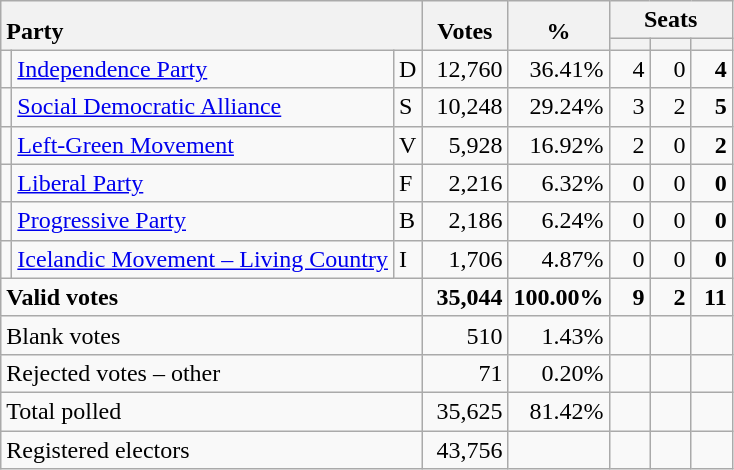<table class="wikitable" border="1" style="text-align:right;">
<tr>
<th style="text-align:left;" valign=bottom rowspan=2 colspan=3>Party</th>
<th align=center valign=bottom rowspan=2 width="50">Votes</th>
<th align=center valign=bottom rowspan=2 width="50">%</th>
<th colspan=3>Seats</th>
</tr>
<tr>
<th align=center valign=bottom width="20"><small></small></th>
<th align=center valign=bottom width="20"><small><a href='#'></a></small></th>
<th align=center valign=bottom width="20"><small></small></th>
</tr>
<tr>
<td></td>
<td align=left><a href='#'>Independence Party</a></td>
<td align=left>D</td>
<td>12,760</td>
<td>36.41%</td>
<td>4</td>
<td>0</td>
<td><strong>4</strong></td>
</tr>
<tr>
<td></td>
<td align=left style="white-space: nowrap;"><a href='#'>Social Democratic Alliance</a></td>
<td align=left>S</td>
<td>10,248</td>
<td>29.24%</td>
<td>3</td>
<td>2</td>
<td><strong>5</strong></td>
</tr>
<tr>
<td></td>
<td align=left><a href='#'>Left-Green Movement</a></td>
<td align=left>V</td>
<td>5,928</td>
<td>16.92%</td>
<td>2</td>
<td>0</td>
<td><strong>2</strong></td>
</tr>
<tr>
<td></td>
<td align=left><a href='#'>Liberal Party</a></td>
<td align=left>F</td>
<td>2,216</td>
<td>6.32%</td>
<td>0</td>
<td>0</td>
<td><strong>0</strong></td>
</tr>
<tr>
<td></td>
<td align=left><a href='#'>Progressive Party</a></td>
<td align=left>B</td>
<td>2,186</td>
<td>6.24%</td>
<td>0</td>
<td>0</td>
<td><strong>0</strong></td>
</tr>
<tr>
<td></td>
<td align=left><a href='#'>Icelandic Movement – Living Country</a></td>
<td align=left>I</td>
<td>1,706</td>
<td>4.87%</td>
<td>0</td>
<td>0</td>
<td><strong>0</strong></td>
</tr>
<tr style="font-weight:bold">
<td align=left colspan=3>Valid votes</td>
<td>35,044</td>
<td>100.00%</td>
<td>9</td>
<td>2</td>
<td>11</td>
</tr>
<tr>
<td align=left colspan=3>Blank votes</td>
<td>510</td>
<td>1.43%</td>
<td></td>
<td></td>
<td></td>
</tr>
<tr>
<td align=left colspan=3>Rejected votes – other</td>
<td>71</td>
<td>0.20%</td>
<td></td>
<td></td>
<td></td>
</tr>
<tr>
<td align=left colspan=3>Total polled</td>
<td>35,625</td>
<td>81.42%</td>
<td></td>
<td></td>
<td></td>
</tr>
<tr>
<td align=left colspan=3>Registered electors</td>
<td>43,756</td>
<td></td>
<td></td>
<td></td>
<td></td>
</tr>
</table>
